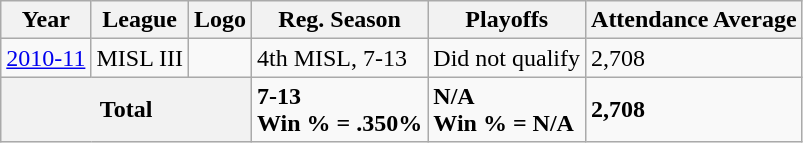<table class="wikitable">
<tr>
<th>Year</th>
<th>League</th>
<th>Logo</th>
<th>Reg. Season</th>
<th>Playoffs</th>
<th>Attendance Average</th>
</tr>
<tr>
<td><a href='#'>2010-11</a></td>
<td>MISL III</td>
<td></td>
<td>4th MISL, 7-13</td>
<td>Did not qualify</td>
<td>2,708</td>
</tr>
<tr>
<th align="center" rowSpan="1" colSpan="3">Total</th>
<td><strong>7-13</strong> <br> <strong>Win % = .350%</strong></td>
<td><strong>N/A</strong> <br> <strong>Win % = N/A</strong></td>
<td><strong>2,708</strong></td>
</tr>
</table>
